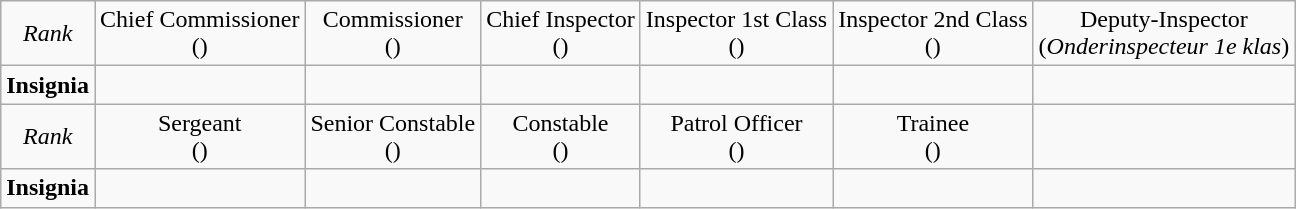<table class="wikitable" style="text-align:center">
<tr>
<td><em>Rank</em></td>
<td>Chief Commissioner<br>()</td>
<td>Commissioner<br>()</td>
<td>Chief Inspector<br>()</td>
<td>Inspector 1st Class<br>()</td>
<td>Inspector 2nd Class<br>()</td>
<td>Deputy-Inspector<br>(<em>Onderinspecteur 1e klas</em>)</td>
</tr>
<tr>
<td><strong>Insignia</strong></td>
<td></td>
<td></td>
<td></td>
<td></td>
<td></td>
<td></td>
</tr>
<tr>
<td><em>Rank</em></td>
<td>Sergeant<br>()</td>
<td>Senior Constable<br>()</td>
<td>Constable<br>()</td>
<td>Patrol Officer<br>()</td>
<td>Trainee<br>()</td>
<td></td>
</tr>
<tr>
<td><strong>Insignia</strong></td>
<td></td>
<td></td>
<td></td>
<td></td>
<td></td>
<td></td>
</tr>
</table>
